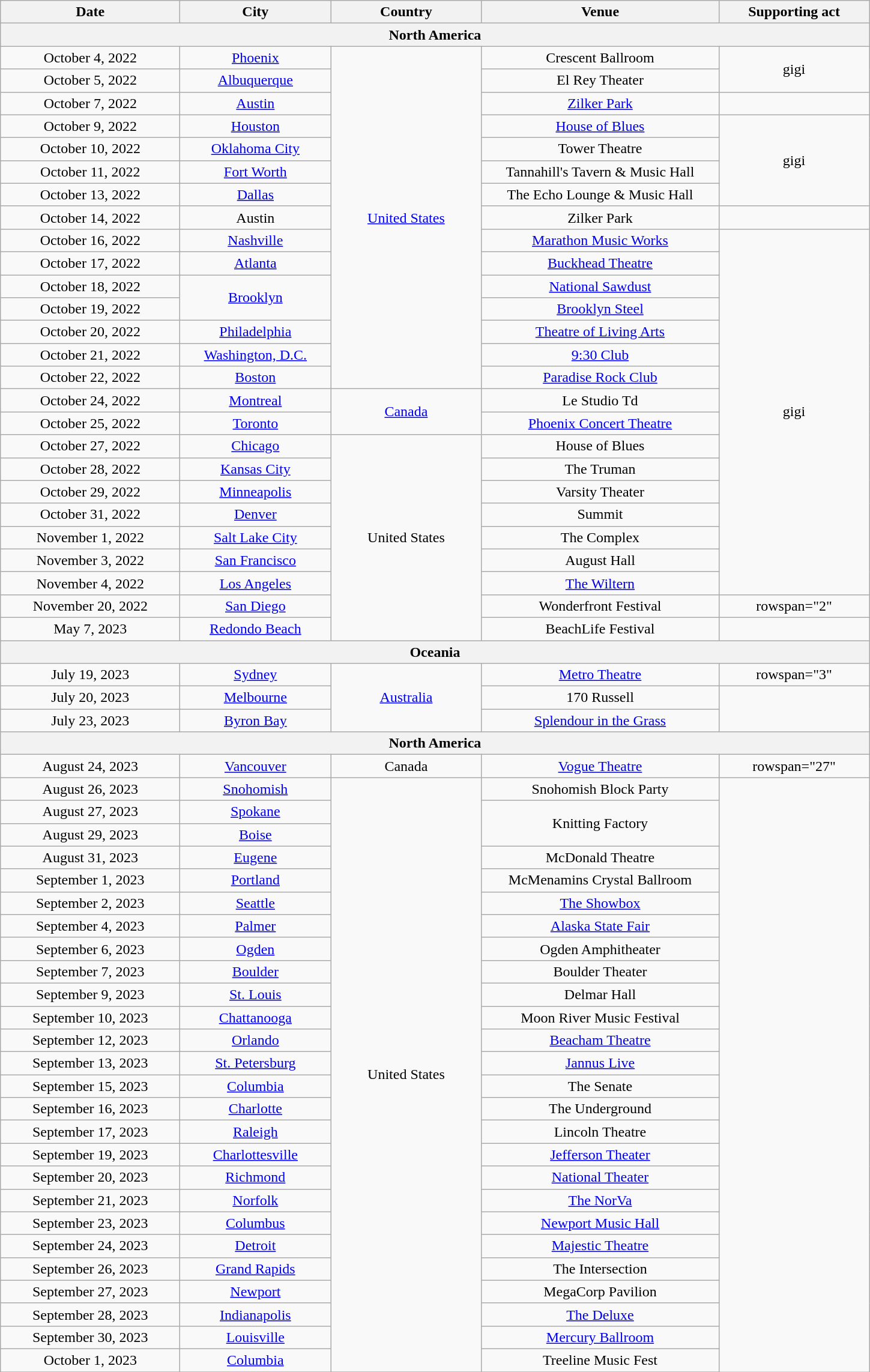<table class="wikitable" style="text-align:center;">
<tr>
<th scope="col" style="width:12em;">Date</th>
<th scope="col" style="width:10em;">City</th>
<th scope="col" style="width:10em;">Country</th>
<th scope="col" style="width:16em;">Venue</th>
<th scope="col" style="width:10em;">Supporting act</th>
</tr>
<tr>
<th colspan="5">North America</th>
</tr>
<tr>
<td>October 4, 2022</td>
<td><a href='#'>Phoenix</a></td>
<td rowspan="15"><a href='#'>United States</a></td>
<td>Crescent Ballroom</td>
<td rowspan="2">gigi</td>
</tr>
<tr>
<td>October 5, 2022</td>
<td><a href='#'>Albuquerque</a></td>
<td>El Rey Theater</td>
</tr>
<tr>
<td>October 7, 2022</td>
<td><a href='#'>Austin</a></td>
<td><a href='#'>Zilker Park</a></td>
<td></td>
</tr>
<tr>
<td>October 9, 2022</td>
<td><a href='#'>Houston</a></td>
<td><a href='#'>House of Blues</a></td>
<td rowspan="4">gigi</td>
</tr>
<tr>
<td>October 10, 2022</td>
<td><a href='#'>Oklahoma City</a></td>
<td>Tower Theatre</td>
</tr>
<tr>
<td>October 11, 2022</td>
<td><a href='#'>Fort Worth</a></td>
<td>Tannahill's Tavern & Music Hall</td>
</tr>
<tr>
<td>October 13, 2022</td>
<td><a href='#'>Dallas</a></td>
<td>The Echo Lounge & Music Hall</td>
</tr>
<tr>
<td>October 14, 2022</td>
<td>Austin</td>
<td>Zilker Park</td>
<td></td>
</tr>
<tr>
<td>October 16, 2022</td>
<td><a href='#'>Nashville</a></td>
<td><a href='#'>Marathon Music Works</a></td>
<td rowspan="16">gigi</td>
</tr>
<tr>
<td>October 17, 2022</td>
<td><a href='#'>Atlanta</a></td>
<td><a href='#'>Buckhead Theatre</a></td>
</tr>
<tr>
<td>October 18, 2022</td>
<td rowspan="2"><a href='#'>Brooklyn</a></td>
<td><a href='#'>National Sawdust</a></td>
</tr>
<tr>
<td>October 19, 2022</td>
<td><a href='#'>Brooklyn Steel</a></td>
</tr>
<tr>
<td>October 20, 2022</td>
<td><a href='#'>Philadelphia</a></td>
<td><a href='#'>Theatre of Living Arts</a></td>
</tr>
<tr>
<td>October 21, 2022</td>
<td><a href='#'>Washington, D.C.</a></td>
<td><a href='#'>9:30 Club</a></td>
</tr>
<tr>
<td>October 22, 2022</td>
<td><a href='#'>Boston</a></td>
<td><a href='#'>Paradise Rock Club</a></td>
</tr>
<tr>
<td>October 24, 2022</td>
<td><a href='#'>Montreal</a></td>
<td rowspan="2"><a href='#'>Canada</a></td>
<td>Le Studio Td</td>
</tr>
<tr>
<td>October 25, 2022</td>
<td><a href='#'>Toronto</a></td>
<td><a href='#'>Phoenix Concert Theatre</a></td>
</tr>
<tr>
<td>October 27, 2022</td>
<td><a href='#'>Chicago</a></td>
<td rowspan="9">United States</td>
<td>House of Blues</td>
</tr>
<tr>
<td>October 28, 2022</td>
<td><a href='#'>Kansas City</a></td>
<td>The Truman</td>
</tr>
<tr>
<td>October 29, 2022</td>
<td><a href='#'>Minneapolis</a></td>
<td>Varsity Theater</td>
</tr>
<tr>
<td>October 31, 2022</td>
<td><a href='#'>Denver</a></td>
<td>Summit</td>
</tr>
<tr>
<td>November 1, 2022</td>
<td><a href='#'>Salt Lake City</a></td>
<td>The Complex</td>
</tr>
<tr>
<td>November 3, 2022</td>
<td><a href='#'>San Francisco</a></td>
<td>August Hall</td>
</tr>
<tr>
<td>November 4, 2022</td>
<td><a href='#'>Los Angeles</a></td>
<td><a href='#'>The Wiltern</a></td>
</tr>
<tr>
<td>November 20, 2022</td>
<td><a href='#'>San Diego</a></td>
<td>Wonderfront Festival</td>
<td>rowspan="2" </td>
</tr>
<tr>
<td>May 7, 2023</td>
<td><a href='#'>Redondo Beach</a></td>
<td>BeachLife Festival</td>
</tr>
<tr>
<th colspan="5">Oceania</th>
</tr>
<tr>
<td>July 19, 2023</td>
<td><a href='#'>Sydney</a></td>
<td rowspan="3"><a href='#'>Australia</a></td>
<td><a href='#'>Metro Theatre</a></td>
<td>rowspan="3" </td>
</tr>
<tr>
<td>July 20, 2023</td>
<td><a href='#'>Melbourne</a></td>
<td>170 Russell</td>
</tr>
<tr>
<td>July 23, 2023</td>
<td><a href='#'>Byron Bay</a></td>
<td><a href='#'>Splendour in the Grass</a></td>
</tr>
<tr>
<th colspan="5">North America</th>
</tr>
<tr>
<td>August 24, 2023</td>
<td><a href='#'>Vancouver</a></td>
<td rowspan="1">Canada</td>
<td><a href='#'>Vogue Theatre</a></td>
<td>rowspan="27" </td>
</tr>
<tr>
<td>August 26, 2023</td>
<td><a href='#'>Snohomish</a></td>
<td rowspan="26">United States</td>
<td>Snohomish Block Party</td>
</tr>
<tr>
<td>August 27, 2023</td>
<td><a href='#'>Spokane</a></td>
<td rowspan="2">Knitting Factory</td>
</tr>
<tr>
<td>August 29, 2023</td>
<td><a href='#'>Boise</a></td>
</tr>
<tr>
<td>August 31, 2023</td>
<td><a href='#'>Eugene</a></td>
<td>McDonald Theatre</td>
</tr>
<tr>
<td>September 1, 2023</td>
<td><a href='#'>Portland</a></td>
<td>McMenamins Crystal Ballroom</td>
</tr>
<tr>
<td>September 2, 2023</td>
<td><a href='#'>Seattle</a></td>
<td><a href='#'>The Showbox</a></td>
</tr>
<tr>
<td>September 4, 2023</td>
<td><a href='#'>Palmer</a></td>
<td><a href='#'>Alaska State Fair</a></td>
</tr>
<tr>
<td>September 6, 2023</td>
<td><a href='#'>Ogden</a></td>
<td>Ogden Amphitheater</td>
</tr>
<tr>
<td>September 7, 2023</td>
<td><a href='#'>Boulder</a></td>
<td>Boulder Theater</td>
</tr>
<tr>
<td>September 9, 2023</td>
<td><a href='#'>St. Louis</a></td>
<td>Delmar Hall</td>
</tr>
<tr>
<td>September 10, 2023</td>
<td><a href='#'>Chattanooga</a></td>
<td>Moon River Music Festival</td>
</tr>
<tr>
<td>September 12, 2023</td>
<td><a href='#'>Orlando</a></td>
<td><a href='#'>Beacham Theatre</a></td>
</tr>
<tr>
<td>September 13, 2023</td>
<td><a href='#'>St. Petersburg</a></td>
<td><a href='#'>Jannus Live</a></td>
</tr>
<tr>
<td>September 15, 2023</td>
<td><a href='#'>Columbia</a></td>
<td>The Senate</td>
</tr>
<tr>
<td>September 16, 2023</td>
<td><a href='#'>Charlotte</a></td>
<td>The Underground</td>
</tr>
<tr>
<td>September 17, 2023</td>
<td><a href='#'>Raleigh</a></td>
<td>Lincoln Theatre</td>
</tr>
<tr>
<td>September 19, 2023</td>
<td><a href='#'>Charlottesville</a></td>
<td><a href='#'>Jefferson Theater</a></td>
</tr>
<tr>
<td>September 20, 2023</td>
<td><a href='#'>Richmond</a></td>
<td><a href='#'>National Theater</a></td>
</tr>
<tr>
<td>September 21, 2023</td>
<td><a href='#'>Norfolk</a></td>
<td><a href='#'>The NorVa</a></td>
</tr>
<tr>
<td>September 23, 2023</td>
<td><a href='#'>Columbus</a></td>
<td><a href='#'>Newport Music Hall</a></td>
</tr>
<tr>
<td>September 24, 2023</td>
<td><a href='#'>Detroit</a></td>
<td><a href='#'>Majestic Theatre</a></td>
</tr>
<tr>
<td>September 26, 2023</td>
<td><a href='#'>Grand Rapids</a></td>
<td>The Intersection</td>
</tr>
<tr>
<td>September 27, 2023</td>
<td><a href='#'>Newport</a></td>
<td>MegaCorp Pavilion</td>
</tr>
<tr>
<td>September 28, 2023</td>
<td><a href='#'>Indianapolis</a></td>
<td><a href='#'>The Deluxe</a></td>
</tr>
<tr>
<td>September 30, 2023</td>
<td><a href='#'>Louisville</a></td>
<td><a href='#'>Mercury Ballroom</a></td>
</tr>
<tr>
<td>October 1, 2023</td>
<td><a href='#'>Columbia</a></td>
<td>Treeline Music Fest</td>
</tr>
<tr>
</tr>
</table>
